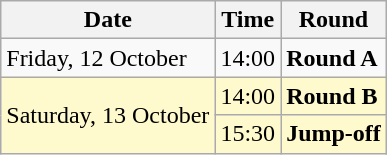<table class="wikitable">
<tr>
<th>Date</th>
<th>Time</th>
<th>Round</th>
</tr>
<tr>
<td>Friday, 12 October</td>
<td>14:00</td>
<td><strong>Round A</strong></td>
</tr>
<tr style=background:lemonchiffon>
<td rowspan=2>Saturday, 13 October</td>
<td>14:00</td>
<td><strong>Round B</strong></td>
</tr>
<tr style=background:lemonchiffon>
<td>15:30</td>
<td><strong>Jump-off</strong></td>
</tr>
</table>
